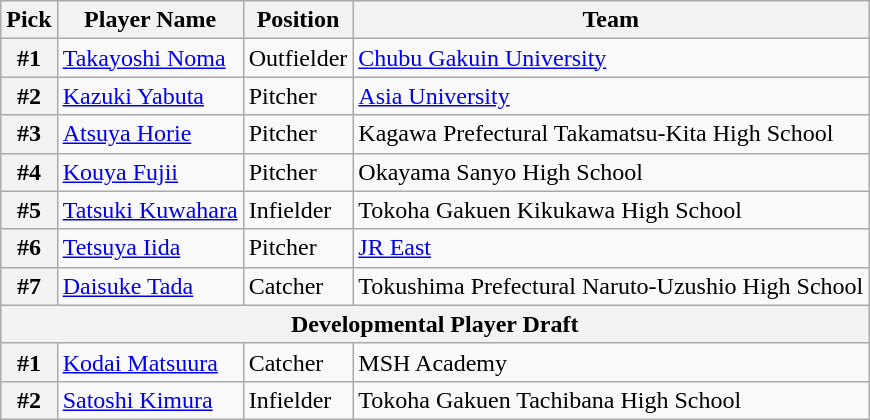<table class="wikitable">
<tr>
<th>Pick</th>
<th>Player Name</th>
<th>Position</th>
<th>Team</th>
</tr>
<tr>
<th>#1</th>
<td><a href='#'>Takayoshi Noma</a></td>
<td>Outfielder</td>
<td><a href='#'>Chubu Gakuin University</a></td>
</tr>
<tr>
<th>#2</th>
<td><a href='#'>Kazuki Yabuta</a></td>
<td>Pitcher</td>
<td><a href='#'>Asia University</a></td>
</tr>
<tr>
<th>#3</th>
<td><a href='#'>Atsuya Horie</a></td>
<td>Pitcher</td>
<td>Kagawa Prefectural Takamatsu-Kita High School</td>
</tr>
<tr>
<th>#4</th>
<td><a href='#'>Kouya Fujii</a></td>
<td>Pitcher</td>
<td>Okayama Sanyo High School</td>
</tr>
<tr>
<th>#5</th>
<td><a href='#'>Tatsuki Kuwahara</a></td>
<td>Infielder</td>
<td>Tokoha Gakuen Kikukawa High School</td>
</tr>
<tr>
<th>#6</th>
<td><a href='#'>Tetsuya Iida</a></td>
<td>Pitcher</td>
<td><a href='#'>JR East</a></td>
</tr>
<tr>
<th>#7</th>
<td><a href='#'>Daisuke Tada</a></td>
<td>Catcher</td>
<td>Tokushima Prefectural Naruto-Uzushio High School</td>
</tr>
<tr>
<th colspan="5">Developmental Player Draft</th>
</tr>
<tr>
<th>#1</th>
<td><a href='#'>Kodai Matsuura</a></td>
<td>Catcher</td>
<td>MSH Academy</td>
</tr>
<tr>
<th>#2</th>
<td><a href='#'>Satoshi Kimura</a></td>
<td>Infielder</td>
<td>Tokoha Gakuen Tachibana High School</td>
</tr>
</table>
